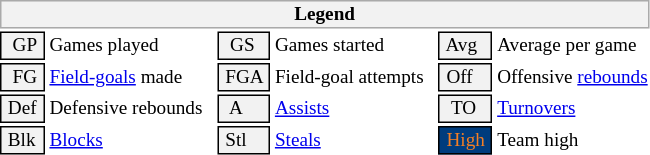<table class="toccolours" style="font-size: 80%; white-space: nowrap;">
<tr>
<th colspan="6" style="background-color: #F2F2F2; border: 1px solid #AAAAAA;">Legend</th>
</tr>
<tr>
<td style="background-color: #F2F2F2; border: 1px solid black;">  GP </td>
<td>Games played</td>
<td style="background-color: #F2F2F2; border: 1px solid black">  GS </td>
<td>Games started</td>
<td style="background-color: #F2F2F2; border: 1px solid black"> Avg </td>
<td>Average per game</td>
</tr>
<tr>
<td style="background-color: #F2F2F2; border: 1px solid black">  FG </td>
<td style="padding-right: 8px"><a href='#'>Field-goals</a> made</td>
<td style="background-color: #F2F2F2; border: 1px solid black"> FGA </td>
<td style="padding-right: 8px">Field-goal attempts</td>
<td style="background-color: #F2F2F2; border: 1px solid black;"> Off </td>
<td>Offensive <a href='#'>rebounds</a></td>
</tr>
<tr>
<td style="background-color: #F2F2F2; border: 1px solid black;"> Def </td>
<td style="padding-right: 8px">Defensive rebounds</td>
<td style="background-color: #F2F2F2; border: 1px solid black">  A </td>
<td style="padding-right: 8px"><a href='#'>Assists</a></td>
<td style="background-color: #F2F2F2; border: 1px solid black">  TO</td>
<td><a href='#'>Turnovers</a></td>
</tr>
<tr>
<td style="background-color: #F2F2F2; border: 1px solid black;"> Blk </td>
<td><a href='#'>Blocks</a></td>
<td style="background-color: #F2F2F2; border: 1px solid black"> Stl </td>
<td><a href='#'>Steals</a></td>
<td style="background:#003C7D; color:#F47F24;; border: 1px solid black"> High </td>
<td>Team high</td>
</tr>
<tr>
</tr>
</table>
